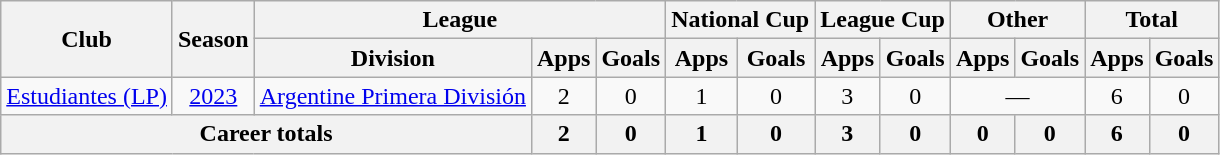<table class="wikitable" style="text-align:center">
<tr>
<th rowspan="2">Club</th>
<th rowspan="2">Season</th>
<th colspan="3">League</th>
<th colspan="2">National Cup</th>
<th colspan="2">League Cup</th>
<th colspan="2">Other</th>
<th colspan="2">Total</th>
</tr>
<tr>
<th>Division</th>
<th>Apps</th>
<th>Goals</th>
<th>Apps</th>
<th>Goals</th>
<th>Apps</th>
<th>Goals</th>
<th>Apps</th>
<th>Goals</th>
<th>Apps</th>
<th>Goals</th>
</tr>
<tr>
<td><a href='#'>Estudiantes (LP)</a></td>
<td><a href='#'>2023</a></td>
<td><a href='#'>Argentine Primera División</a></td>
<td>2</td>
<td>0</td>
<td>1</td>
<td>0</td>
<td>3</td>
<td>0</td>
<td colspan="2">—</td>
<td>6</td>
<td>0</td>
</tr>
<tr>
<th colspan="3">Career totals</th>
<th>2</th>
<th>0</th>
<th>1</th>
<th>0</th>
<th>3</th>
<th>0</th>
<th>0</th>
<th>0</th>
<th>6</th>
<th>0</th>
</tr>
</table>
